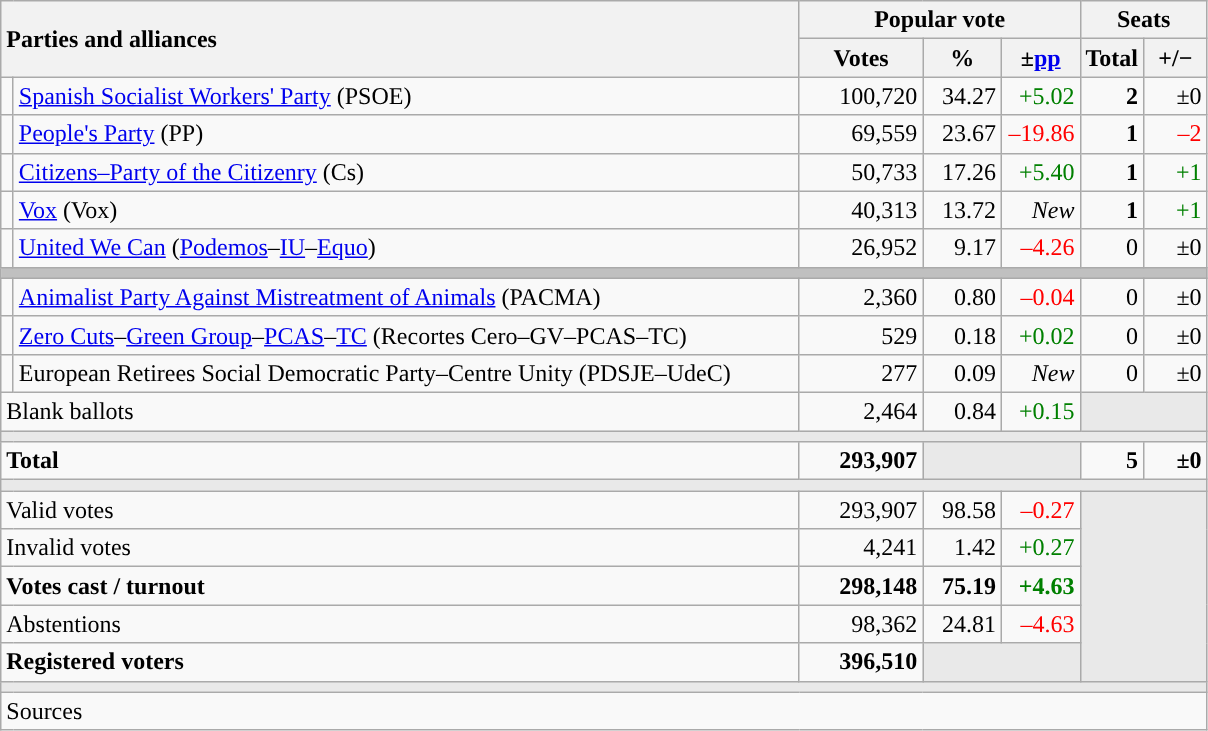<table class="wikitable" style="text-align:right;">
<tr>
<th style="text-align:left;" rowspan="2" colspan="2" width="525">Parties and alliances</th>
<th colspan="3">Popular vote</th>
<th colspan="2">Seats</th>
</tr>
<tr>
<th width="75">Votes</th>
<th width="45">%</th>
<th width="45">±<a href='#'>pp</a></th>
<th width="35">Total</th>
<th width="35">+/−</th>
</tr>
<tr>
<td width="1" style="color:inherit;background:"></td>
<td align="left"><a href='#'>Spanish Socialist Workers' Party</a> (PSOE)</td>
<td>100,720</td>
<td>34.27</td>
<td style="color:green;">+5.02</td>
<td><strong>2</strong></td>
<td>±0</td>
</tr>
<tr>
<td style="color:inherit;background:"></td>
<td align="left"><a href='#'>People's Party</a> (PP)</td>
<td>69,559</td>
<td>23.67</td>
<td style="color:red;">–19.86</td>
<td><strong>1</strong></td>
<td style="color:red;">–2</td>
</tr>
<tr>
<td style="color:inherit;background:"></td>
<td align="left"><a href='#'>Citizens–Party of the Citizenry</a> (Cs)</td>
<td>50,733</td>
<td>17.26</td>
<td style="color:green;">+5.40</td>
<td><strong>1</strong></td>
<td style="color:green;">+1</td>
</tr>
<tr>
<td style="color:inherit;background:"></td>
<td align="left"><a href='#'>Vox</a> (Vox)</td>
<td>40,313</td>
<td>13.72</td>
<td><em>New</em></td>
<td><strong>1</strong></td>
<td style="color:green;">+1</td>
</tr>
<tr>
<td style="color:inherit;background:"></td>
<td align="left"><a href='#'>United We Can</a> (<a href='#'>Podemos</a>–<a href='#'>IU</a>–<a href='#'>Equo</a>)</td>
<td>26,952</td>
<td>9.17</td>
<td style="color:red;">–4.26</td>
<td>0</td>
<td>±0</td>
</tr>
<tr>
<td colspan="7" bgcolor="#C0C0C0"></td>
</tr>
<tr>
<td style="color:inherit;background:"></td>
<td align="left"><a href='#'>Animalist Party Against Mistreatment of Animals</a> (PACMA)</td>
<td>2,360</td>
<td>0.80</td>
<td style="color:red;">–0.04</td>
<td>0</td>
<td>±0</td>
</tr>
<tr>
<td style="color:inherit;background:"></td>
<td align="left"><a href='#'>Zero Cuts</a>–<a href='#'>Green Group</a>–<a href='#'>PCAS</a>–<a href='#'>TC</a> (Recortes Cero–GV–PCAS–TC)</td>
<td>529</td>
<td>0.18</td>
<td style="color:green;">+0.02</td>
<td>0</td>
<td>±0</td>
</tr>
<tr>
<td style="color:inherit;background:"></td>
<td align="left">European Retirees Social Democratic Party–Centre Unity (PDSJE–UdeC)</td>
<td>277</td>
<td>0.09</td>
<td><em>New</em></td>
<td>0</td>
<td>±0</td>
</tr>
<tr>
<td align="left" colspan="2">Blank ballots</td>
<td>2,464</td>
<td>0.84</td>
<td style="color:green;">+0.15</td>
<td bgcolor="#E9E9E9" colspan="2"></td>
</tr>
<tr>
<td colspan="7" bgcolor="#E9E9E9"></td>
</tr>
<tr style="font-weight:bold;">
<td align="left" colspan="2">Total</td>
<td>293,907</td>
<td bgcolor="#E9E9E9" colspan="2"></td>
<td>5</td>
<td>±0</td>
</tr>
<tr>
<td colspan="7" bgcolor="#E9E9E9"></td>
</tr>
<tr>
<td align="left" colspan="2">Valid votes</td>
<td>293,907</td>
<td>98.58</td>
<td style="color:red;">–0.27</td>
<td bgcolor="#E9E9E9" colspan="2" rowspan="5"></td>
</tr>
<tr>
<td align="left" colspan="2">Invalid votes</td>
<td>4,241</td>
<td>1.42</td>
<td style="color:green;">+0.27</td>
</tr>
<tr style="font-weight:bold;">
<td align="left" colspan="2">Votes cast / turnout</td>
<td>298,148</td>
<td>75.19</td>
<td style="color:green;">+4.63</td>
</tr>
<tr>
<td align="left" colspan="2">Abstentions</td>
<td>98,362</td>
<td>24.81</td>
<td style="color:red;">–4.63</td>
</tr>
<tr style="font-weight:bold;">
<td align="left" colspan="2">Registered voters</td>
<td>396,510</td>
<td bgcolor="#E9E9E9" colspan="2"></td>
</tr>
<tr>
<td colspan="7" bgcolor="#E9E9E9"></td>
</tr>
<tr>
<td align="left" colspan="7">Sources</td>
</tr>
</table>
